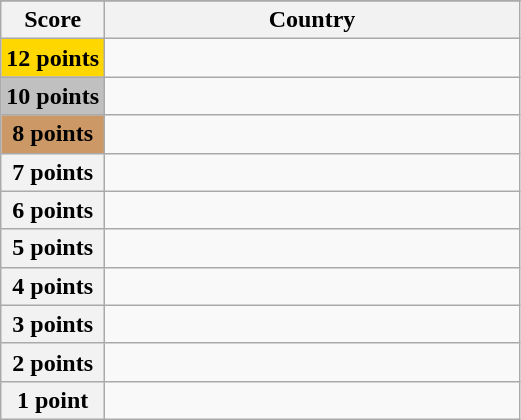<table class="wikitable">
<tr>
</tr>
<tr>
<th scope="col" width="20%">Score</th>
<th scope="col">Country</th>
</tr>
<tr>
<th scope="row" style="background:gold">12 points</th>
<td></td>
</tr>
<tr>
<th scope="row" style="background:silver">10 points</th>
<td></td>
</tr>
<tr>
<th scope="row" style="background:#CC9966">8 points</th>
<td></td>
</tr>
<tr>
<th scope="row">7 points</th>
<td></td>
</tr>
<tr>
<th scope="row">6 points</th>
<td></td>
</tr>
<tr>
<th scope="row">5 points</th>
<td></td>
</tr>
<tr>
<th scope="row">4 points</th>
<td></td>
</tr>
<tr>
<th scope="row">3 points</th>
<td></td>
</tr>
<tr>
<th scope="row">2 points</th>
<td></td>
</tr>
<tr>
<th scope="row">1 point</th>
<td></td>
</tr>
</table>
